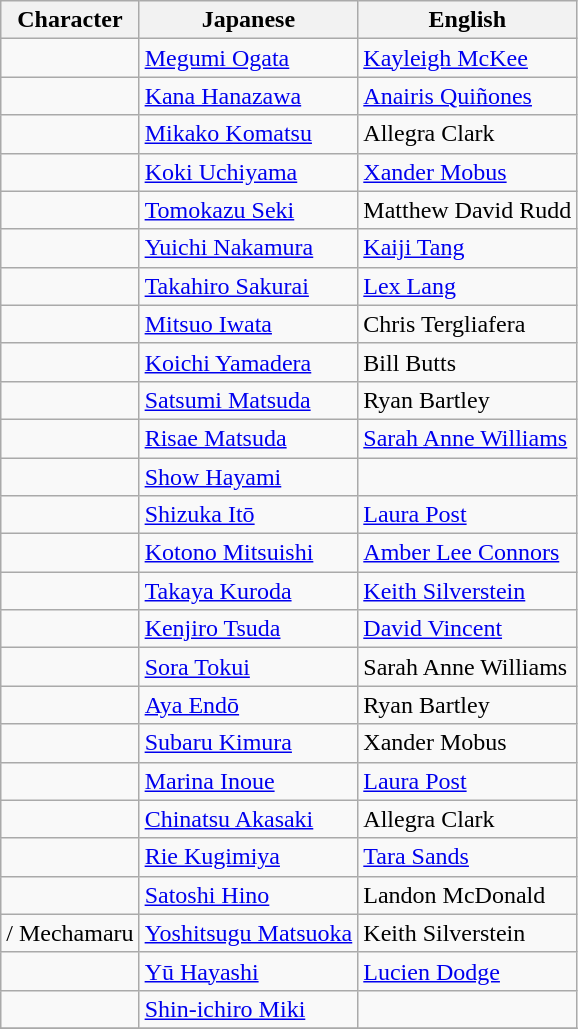<table class="wikitable sortable">
<tr>
<th scope="col">Character</th>
<th scope="col">Japanese</th>
<th scope="col">English</th>
</tr>
<tr>
<td scope="row"></td>
<td align="left"><a href='#'>Megumi Ogata</a></td>
<td align="left"><a href='#'>Kayleigh McKee</a></td>
</tr>
<tr>
<td scope="row"></td>
<td align="left"><a href='#'>Kana Hanazawa</a></td>
<td align="left"><a href='#'>Anairis Quiñones</a></td>
</tr>
<tr>
<td scope="row"></td>
<td align="left"><a href='#'>Mikako Komatsu</a></td>
<td align="left">Allegra Clark</td>
</tr>
<tr>
<td scope="row"></td>
<td align="left"><a href='#'>Koki Uchiyama</a></td>
<td align="left"><a href='#'>Xander Mobus</a></td>
</tr>
<tr>
<td scope="row"></td>
<td align="left"><a href='#'>Tomokazu Seki</a></td>
<td align="left">Matthew David Rudd</td>
</tr>
<tr>
<td scope="row"></td>
<td align="left"><a href='#'>Yuichi Nakamura</a></td>
<td align="left"><a href='#'>Kaiji Tang</a></td>
</tr>
<tr>
<td scope="row"></td>
<td align="left"><a href='#'>Takahiro Sakurai</a></td>
<td align="left"><a href='#'>Lex Lang</a></td>
</tr>
<tr>
<td scope="row"></td>
<td align="left"><a href='#'>Mitsuo Iwata</a></td>
<td align="left">Chris Tergliafera</td>
</tr>
<tr>
<td scope="row"></td>
<td align="left"><a href='#'>Koichi Yamadera</a></td>
<td align="left">Bill Butts</td>
</tr>
<tr>
<td scope="row"></td>
<td align="left"><a href='#'>Satsumi Matsuda</a></td>
<td align="left">Ryan Bartley</td>
</tr>
<tr>
<td scope="row"></td>
<td align="left"><a href='#'>Risae Matsuda</a></td>
<td align="left"><a href='#'>Sarah Anne Williams</a></td>
</tr>
<tr>
<td scope="row"></td>
<td align="left"><a href='#'>Show Hayami</a></td>
<td align="left"></td>
</tr>
<tr>
<td scope="row"></td>
<td align="left"><a href='#'>Shizuka Itō</a></td>
<td align="left"><a href='#'>Laura Post</a></td>
</tr>
<tr>
<td scope="row"></td>
<td align="left"><a href='#'>Kotono Mitsuishi</a></td>
<td align="left"><a href='#'>Amber Lee Connors</a></td>
</tr>
<tr>
<td scope="row"></td>
<td align="left"><a href='#'>Takaya Kuroda</a></td>
<td align="left"><a href='#'>Keith Silverstein</a></td>
</tr>
<tr>
<td scope="row"></td>
<td align="left"><a href='#'>Kenjiro Tsuda</a></td>
<td align="left"><a href='#'>David Vincent</a></td>
</tr>
<tr>
<td scope="row"></td>
<td align="left"><a href='#'>Sora Tokui</a></td>
<td align="left">Sarah Anne Williams</td>
</tr>
<tr>
<td scope="row"></td>
<td align="left"><a href='#'>Aya Endō</a></td>
<td align="left">Ryan Bartley</td>
</tr>
<tr>
<td scope="row"></td>
<td align="left"><a href='#'>Subaru Kimura</a></td>
<td align="left">Xander Mobus</td>
</tr>
<tr>
<td scope="row"></td>
<td align="left"><a href='#'>Marina Inoue</a></td>
<td align="left"><a href='#'>Laura Post</a></td>
</tr>
<tr>
<td scope="row"></td>
<td align="left"><a href='#'>Chinatsu Akasaki</a></td>
<td align="left">Allegra Clark</td>
</tr>
<tr>
<td scope="row"></td>
<td align="left"><a href='#'>Rie Kugimiya</a></td>
<td align="left"><a href='#'>Tara Sands</a></td>
</tr>
<tr>
<td scope="row"></td>
<td align="left"><a href='#'>Satoshi Hino</a></td>
<td align="left">Landon McDonald</td>
</tr>
<tr>
<td scope="row"> / Mechamaru</td>
<td align="left"><a href='#'>Yoshitsugu Matsuoka</a></td>
<td align="left">Keith Silverstein</td>
</tr>
<tr>
<td scope="row"></td>
<td align="left"><a href='#'>Yū Hayashi</a></td>
<td align="left"><a href='#'>Lucien Dodge</a></td>
</tr>
<tr>
<td scope="row"></td>
<td align="left"><a href='#'>Shin-ichiro Miki</a></td>
<td align="left"></td>
</tr>
<tr>
</tr>
</table>
